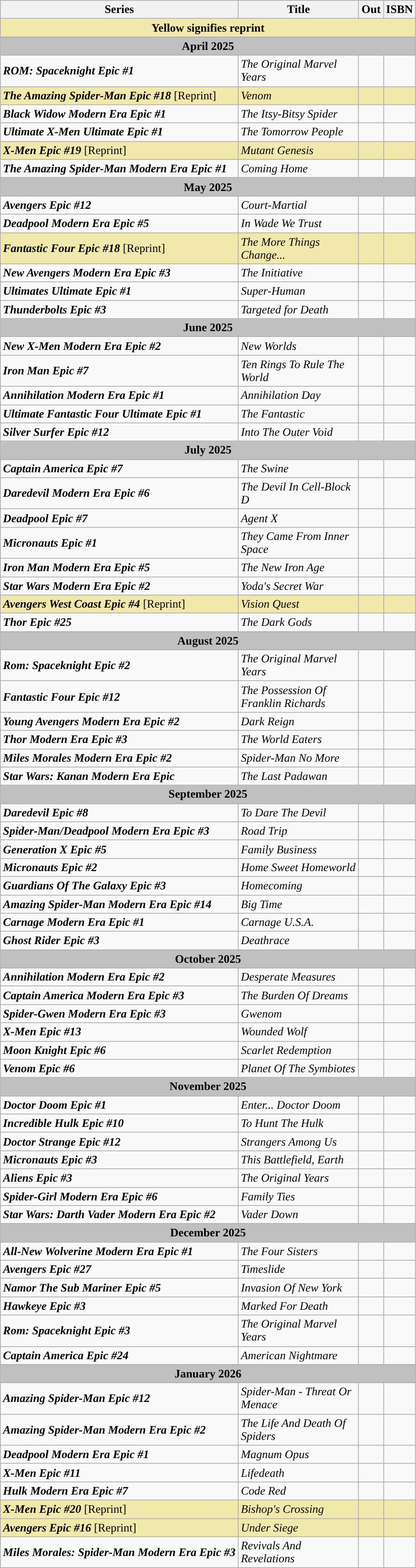<table class="wikitable sortable">
<tr>
<th>Series</th>
<th class="unsortable" style="width: 10em;">Title</th>
<th>Out</th>
<th class="unsortable">ISBN</th>
</tr>
<tr>
<th colspan=4 style="background-color: #F1E9AB;">Yellow signifies reprint</th>
</tr>
<tr>
<th colspan=4 style="background-color: silver;">April 2025</th>
</tr>
<tr>
<td><strong><em>ROM: Spaceknight Epic #1</em></strong></td>
<td><em>The Original Marvel Years</em></td>
<td></td>
<td></td>
</tr>
<tr>
<td style="background-color: #F1E9AB;"><strong><em>The Amazing Spider-Man Epic #18</em></strong> [Reprint]</td>
<td style="background-color: #F1E9AB;"><em>Venom</em></td>
<td style="background-color: #F1E9AB;"></td>
<td style="background-color: #F1E9AB;"></td>
</tr>
<tr>
<td><strong><em>Black Widow Modern Era Epic #1</em></strong></td>
<td><em>The Itsy-Bitsy Spider</em></td>
<td></td>
<td></td>
</tr>
<tr>
<td><strong><em>Ultimate X-Men Ultimate Epic #1</em></strong></td>
<td><em>The Tomorrow People</em></td>
<td></td>
<td></td>
</tr>
<tr>
<td style="background-color: #F1E9AB;"><strong><em>X-Men Epic #19</em></strong> [Reprint]</td>
<td style="background-color: #F1E9AB;"><em>Mutant Genesis</em></td>
<td style="background-color: #F1E9AB;"></td>
<td style="background-color: #F1E9AB;"></td>
</tr>
<tr>
<td><strong><em>The Amazing Spider-Man Modern Era Epic #1</em></strong></td>
<td><em>Coming Home</em></td>
<td></td>
<td></td>
</tr>
<tr>
<th colspan=4 style="background-color: silver;">May 2025</th>
</tr>
<tr>
<td><strong><em>Avengers Epic #12</em></strong></td>
<td><em>Court-Martial</em></td>
<td></td>
<td></td>
</tr>
<tr>
<td><strong><em>Deadpool Modern Era Epic #5</em></strong></td>
<td><em>In Wade We Trust</em></td>
<td></td>
<td></td>
</tr>
<tr>
<td style="background-color: #F1E9AB;"><strong><em>Fantastic Four Epic #18</em></strong> [Reprint]</td>
<td style="background-color: #F1E9AB;"><em>The More Things Change...</em></td>
<td style="background-color: #F1E9AB;"></td>
<td style="background-color: #F1E9AB;"></td>
</tr>
<tr>
<td><strong><em>New Avengers Modern Era Epic #3</em></strong></td>
<td><em>The Initiative</em></td>
<td></td>
<td></td>
</tr>
<tr>
<td><strong><em>Ultimates Ultimate Epic #1</em></strong></td>
<td><em>Super-Human</em></td>
<td></td>
<td></td>
</tr>
<tr>
<td><strong><em>Thunderbolts Epic #3</em></strong></td>
<td><em>Targeted for Death</em></td>
<td></td>
<td></td>
</tr>
<tr>
<th colspan=4 style="background-color: silver;">June 2025</th>
</tr>
<tr>
<td><strong><em>New X-Men Modern Era Epic #2</em></strong></td>
<td><em>New Worlds</em></td>
<td></td>
<td></td>
</tr>
<tr>
<td><strong><em>Iron Man Epic #7</em></strong></td>
<td><em>Ten Rings To Rule The World</em></td>
<td></td>
<td></td>
</tr>
<tr>
<td><strong><em>Annihilation Modern Era Epic #1</em></strong></td>
<td><em>Annihilation Day</em></td>
<td></td>
<td></td>
</tr>
<tr>
<td><strong><em>Ultimate Fantastic Four Ultimate Epic #1</em></strong></td>
<td><em>The Fantastic</em></td>
<td></td>
<td></td>
</tr>
<tr>
<td><strong><em>Silver Surfer Epic #12</em></strong></td>
<td><em>Into The Outer Void</em></td>
<td></td>
<td></td>
</tr>
<tr>
<th colspan=4 style="background-color: silver;">July 2025</th>
</tr>
<tr>
<td><strong><em>Captain America Epic #7</em></strong></td>
<td><em>The Swine</em></td>
<td></td>
<td></td>
</tr>
<tr>
<td><strong><em>Daredevil Modern Era Epic #6</em></strong></td>
<td><em>The Devil In Cell-Block D</em></td>
<td></td>
<td></td>
</tr>
<tr>
<td><strong><em>Deadpool Epic #7</em></strong></td>
<td><em>Agent X</em></td>
<td></td>
<td></td>
</tr>
<tr>
<td><strong><em>Micronauts Epic #1</em></strong></td>
<td><em>They Came From Inner Space</em></td>
<td></td>
<td></td>
</tr>
<tr>
<td><strong><em>Iron Man Modern Era Epic #5</em></strong></td>
<td><em>The New Iron Age</em></td>
<td></td>
<td></td>
</tr>
<tr>
<td><strong><em>Star Wars Modern Era Epic #2</em></strong></td>
<td><em>Yoda's Secret War</em></td>
<td></td>
<td></td>
</tr>
<tr>
<td style="background-color: #F1E9AB;"><strong><em>Avengers West Coast Epic #4</em></strong> [Reprint]</td>
<td style="background-color: #F1E9AB;"><em>Vision Quest</em></td>
<td style="background-color: #F1E9AB;"></td>
<td style="background-color: #F1E9AB;"></td>
</tr>
<tr>
<td><strong><em>Thor Epic #25</em></strong></td>
<td><em>The Dark Gods</em></td>
<td></td>
<td></td>
</tr>
<tr>
<th colspan=4 style="background-color: silver;">August 2025</th>
</tr>
<tr>
<td><strong><em>Rom: Spaceknight Epic #2</em></strong></td>
<td><em>The Original Marvel Years</em></td>
<td></td>
<td></td>
</tr>
<tr>
<td><strong><em>Fantastic Four Epic #12</em></strong></td>
<td><em>The Possession Of Franklin Richards</em></td>
<td></td>
<td></td>
</tr>
<tr>
<td><strong><em>Young Avengers Modern Era Epic #2</em></strong></td>
<td><em>Dark Reign</em></td>
<td></td>
<td></td>
</tr>
<tr>
<td><strong><em>Thor Modern Era Epic #3</em></strong></td>
<td><em>The World Eaters</em></td>
<td></td>
<td></td>
</tr>
<tr>
<td><strong><em>Miles Morales Modern Era Epic #2</em></strong></td>
<td><em>Spider-Man No More</em></td>
<td></td>
<td></td>
</tr>
<tr>
<td><strong><em>Star Wars: Kanan Modern Era Epic</em></strong></td>
<td><em>The Last Padawan</em></td>
<td></td>
<td></td>
</tr>
<tr>
<th colspan=4 style="background-color: silver;">September 2025</th>
</tr>
<tr>
<td><strong><em>Daredevil Epic #8</em></strong></td>
<td><em>To Dare The Devil</em></td>
<td></td>
<td></td>
</tr>
<tr>
<td><strong><em>Spider-Man/Deadpool Modern Era Epic #3</em></strong></td>
<td><em>Road Trip</em></td>
<td></td>
<td></td>
</tr>
<tr>
<td><strong><em>Generation X Epic #5</em></strong></td>
<td><em>Family Business</em></td>
<td></td>
<td></td>
</tr>
<tr>
<td><strong><em>Micronauts Epic #2</em></strong></td>
<td><em>Home Sweet Homeworld</em></td>
<td></td>
<td></td>
</tr>
<tr>
<td><strong><em>Guardians Of The Galaxy Epic #3</em></strong></td>
<td><em>Homecoming</em></td>
<td></td>
<td></td>
</tr>
<tr>
<td><strong><em>Amazing Spider-Man Modern Era Epic #14</em></strong></td>
<td><em>Big Time</em></td>
<td></td>
<td></td>
</tr>
<tr>
<td><strong><em>Carnage Modern Era Epic #1</em></strong></td>
<td><em>Carnage U.S.A.</em></td>
<td></td>
<td></td>
</tr>
<tr>
<td><strong><em>Ghost Rider Epic #3</em></strong></td>
<td><em>Deathrace</em></td>
<td></td>
<td></td>
</tr>
<tr>
<th colspan=4 style="background-color: silver;">October 2025</th>
</tr>
<tr>
<td><strong><em>Annihilation Modern Era Epic #2</em></strong></td>
<td><em>Desperate Measures</em></td>
<td></td>
<td></td>
</tr>
<tr>
<td><strong><em>Captain America Modern Era Epic #3</em></strong></td>
<td><em>The Burden Of Dreams</em></td>
<td></td>
<td></td>
</tr>
<tr>
<td><strong><em>Spider-Gwen Modern Era Epic #3</em></strong></td>
<td><em>Gwenom</em></td>
<td></td>
<td></td>
</tr>
<tr>
<td><strong><em>X-Men Epic #13</em></strong></td>
<td><em>Wounded Wolf</em></td>
<td></td>
<td></td>
</tr>
<tr>
<td><strong><em>Moon Knight Epic #6</em></strong></td>
<td><em>Scarlet Redemption</em></td>
<td></td>
<td></td>
</tr>
<tr>
<td><strong><em>Venom Epic #6</em></strong></td>
<td><em>Planet Of The Symbiotes</em></td>
<td></td>
<td></td>
</tr>
<tr>
<th colspan=4 style="background-color: silver;">November 2025</th>
</tr>
<tr>
<td><strong><em>Doctor Doom Epic #1</em></strong></td>
<td><em>Enter... Doctor Doom</em></td>
<td></td>
<td></td>
</tr>
<tr>
<td><strong><em>Incredible Hulk Epic #10</em></strong></td>
<td><em>To Hunt The Hulk</em></td>
<td></td>
<td></td>
</tr>
<tr>
<td><strong><em>Doctor Strange Epic #12</em></strong></td>
<td><em>Strangers Among Us</em></td>
<td></td>
<td></td>
</tr>
<tr>
<td><strong><em>Micronauts Epic #3</em></strong></td>
<td><em>This Battlefield, Earth</em></td>
<td></td>
<td></td>
</tr>
<tr>
<td><strong><em>Aliens Epic #3</em></strong></td>
<td><em>The Original Years</em></td>
<td></td>
<td></td>
</tr>
<tr>
<td><strong><em>Spider-Girl Modern Era Epic #6</em></strong></td>
<td><em>Family Ties</em></td>
<td></td>
<td></td>
</tr>
<tr>
<td><strong><em>Star Wars: Darth Vader Modern Era Epic #2</em></strong></td>
<td><em>Vader Down</em></td>
<td></td>
<td></td>
</tr>
<tr>
<th colspan=4 style="background-color: silver;">December 2025</th>
</tr>
<tr>
<td><strong><em>All-New Wolverine Modern Era Epic #1</em></strong></td>
<td><em>The Four Sisters</em></td>
<td></td>
<td></td>
</tr>
<tr>
<td><strong><em>Avengers Epic #27</em></strong></td>
<td><em>Timeslide</em></td>
<td></td>
<td></td>
</tr>
<tr>
<td><strong><em>Namor The Sub Mariner Epic #5</em></strong></td>
<td><em>Invasion Of New York</em></td>
<td></td>
<td></td>
</tr>
<tr>
<td><strong><em>Hawkeye Epic #3</em></strong></td>
<td><em>Marked For Death</em></td>
<td></td>
<td></td>
</tr>
<tr>
<td><strong><em>Rom: Spaceknight Epic #3</em></strong></td>
<td><em>The Original Marvel Years</em></td>
<td></td>
<td></td>
</tr>
<tr>
<td><strong><em>Captain America Epic #24</em></strong></td>
<td><em>American Nightmare</em></td>
<td></td>
<td></td>
</tr>
<tr>
<th colspan=4 style="background-color: silver;">January 2026</th>
</tr>
<tr>
<td><strong><em>Amazing Spider-Man Epic #12</em></strong></td>
<td><em>Spider-Man - Threat Or Menace</em></td>
<td></td>
<td></td>
</tr>
<tr>
<td><strong><em>Amazing Spider-Man Modern Era Epic #2</em></strong></td>
<td><em>The Life And Death Of Spiders</em></td>
<td></td>
<td></td>
</tr>
<tr>
<td><strong><em>Deadpool Modern Era Epic #1</em></strong></td>
<td><em>Magnum Opus</em></td>
<td></td>
<td></td>
</tr>
<tr>
<td><strong><em>X-Men Epic #11</em></strong></td>
<td><em>Lifedeath</em></td>
<td></td>
<td></td>
</tr>
<tr>
<td><strong><em>Hulk Modern Era Epic #7</em></strong></td>
<td><em>Code Red</em></td>
<td></td>
<td></td>
</tr>
<tr>
<td style="background-color: #F1E9AB;"><strong><em>X-Men Epic #20</em></strong> [Reprint]</td>
<td style="background-color: #F1E9AB;"><em>Bishop's Crossing</em></td>
<td style="background-color: #F1E9AB;"></td>
<td style="background-color: #F1E9AB;"></td>
</tr>
<tr>
<td style="background-color: #F1E9AB;"><strong><em>Avengers Epic #16</em></strong> [Reprint]</td>
<td style="background-color: #F1E9AB;"><em>Under Siege</em></td>
<td style="background-color: #F1E9AB;"></td>
<td style="background-color: #F1E9AB;"></td>
</tr>
<tr>
<td><strong><em>Miles Morales: Spider-Man Modern Era Epic #3</em></strong></td>
<td><em>Revivals And Revelations</em></td>
<td></td>
<td></td>
</tr>
</table>
